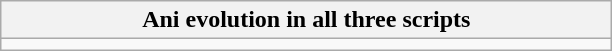<table class="wikitable" style="width:100">
<tr>
<th width="400">Ani evolution in all three scripts</th>
</tr>
<tr>
<td align="center"></td>
</tr>
</table>
